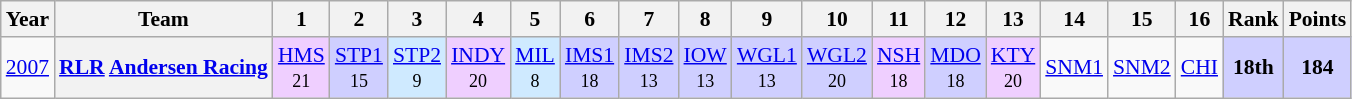<table class="wikitable" style="text-align:center; font-size:90%">
<tr>
<th>Year</th>
<th>Team</th>
<th>1</th>
<th>2</th>
<th>3</th>
<th>4</th>
<th>5</th>
<th>6</th>
<th>7</th>
<th>8</th>
<th>9</th>
<th>10</th>
<th>11</th>
<th>12</th>
<th>13</th>
<th>14</th>
<th>15</th>
<th>16</th>
<th>Rank</th>
<th>Points</th>
</tr>
<tr>
<td><a href='#'>2007</a></td>
<th><a href='#'>RLR</a> <a href='#'>Andersen Racing</a></th>
<td style="background:#EFCFFF;"><a href='#'>HMS</a><br><small>21</small></td>
<td style="background:#CFCFFF;"><a href='#'>STP1</a><br><small>15</small></td>
<td style="background:#CFEAFF;"><a href='#'>STP2</a><br><small>9</small></td>
<td style="background:#EFCFFF;"><a href='#'>INDY</a><br><small>20</small></td>
<td style="background:#CFEAFF;"><a href='#'>MIL</a><br><small>8</small></td>
<td style="background:#CFCFFF;"><a href='#'>IMS1</a><br><small>18</small></td>
<td style="background:#CFCFFF;"><a href='#'>IMS2</a><br><small>13</small></td>
<td style="background:#CFCFFF;"><a href='#'>IOW</a><br><small>13</small></td>
<td style="background:#CFCFFF;"><a href='#'>WGL1</a><br><small>13</small></td>
<td style="background:#CFCFFF;"><a href='#'>WGL2</a><br><small>20</small></td>
<td style="background:#EFCFFF;"><a href='#'>NSH</a><br><small>18</small></td>
<td style="background:#CFCFFF;"><a href='#'>MDO</a><br><small>18</small></td>
<td style="background:#EFCFFF;"><a href='#'>KTY</a><br><small>20</small></td>
<td><a href='#'>SNM1</a><br><small> </small></td>
<td><a href='#'>SNM2</a><br><small> </small></td>
<td><a href='#'>CHI</a><br><small> </small></td>
<td style="background:#CFCFFF;"><strong>18th</strong></td>
<td style="background:#CFCFFF;"><strong>184</strong></td>
</tr>
</table>
